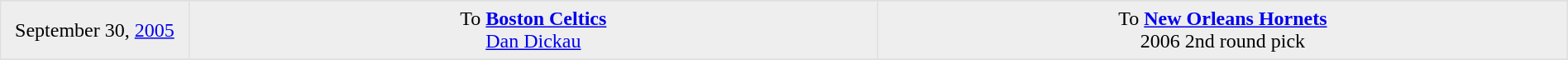<table border=1 style="border-collapse:collapse; text-align: center; width: 100%" bordercolor="#DFDFDF"  cellpadding="5">
<tr>
</tr>
<tr bgcolor="eeeeee">
<td style="width:12%">September 30, <a href='#'>2005</a></td>
<td style="width:44%" valign="top">To <strong><a href='#'>Boston Celtics</a></strong><br><a href='#'>Dan Dickau</a></td>
<td style="width:44%" valign="top">To <strong><a href='#'>New Orleans Hornets</a></strong><br>2006 2nd round pick</td>
</tr>
<tr>
</tr>
</table>
